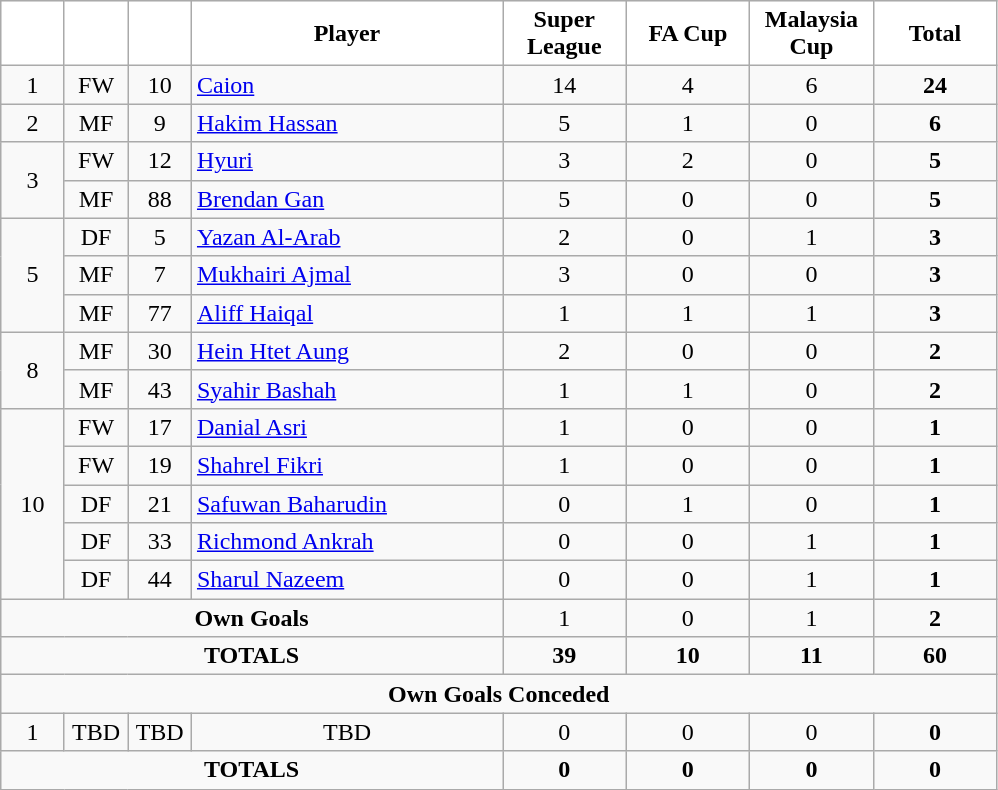<table class="wikitable" style="text-align:center;">
<tr>
<th style="background:white; color:black; width:35px;"></th>
<th style="background:white; color:black; width:35px;"></th>
<th style="background:white; color:black; width:35px;"></th>
<th style="background:white; color:black; width:200px;">Player</th>
<th style="background:white; color:black; width:75px;">Super League</th>
<th style="background:white; color:black; width:75px;">FA Cup</th>
<th style="background:white; color:black; width:75px;">Malaysia Cup</th>
<th style="background:white; color:black; width:75px;">Total</th>
</tr>
<tr>
<td>1</td>
<td>FW</td>
<td>10</td>
<td align="left"> <a href='#'>Caion</a></td>
<td>14</td>
<td>4</td>
<td>6</td>
<td><strong>24</strong></td>
</tr>
<tr>
<td>2</td>
<td>MF</td>
<td>9</td>
<td align="left"> <a href='#'>Hakim Hassan</a></td>
<td>5</td>
<td>1</td>
<td>0</td>
<td><strong>6</strong></td>
</tr>
<tr>
<td rowspan="2">3</td>
<td>FW</td>
<td>12</td>
<td align="left"> <a href='#'>Hyuri</a></td>
<td>3</td>
<td>2</td>
<td>0</td>
<td><strong>5</strong></td>
</tr>
<tr>
<td>MF</td>
<td>88</td>
<td align="left"> <a href='#'>Brendan Gan</a></td>
<td>5</td>
<td>0</td>
<td>0</td>
<td><strong>5</strong></td>
</tr>
<tr>
<td rowspan="3">5</td>
<td>DF</td>
<td>5</td>
<td align="left"> <a href='#'>Yazan Al-Arab</a></td>
<td>2</td>
<td>0</td>
<td>1</td>
<td><strong>3</strong></td>
</tr>
<tr>
<td>MF</td>
<td>7</td>
<td align="left"> <a href='#'>Mukhairi Ajmal</a></td>
<td>3</td>
<td>0</td>
<td>0</td>
<td><strong>3</strong></td>
</tr>
<tr>
<td>MF</td>
<td>77</td>
<td align="left"> <a href='#'>Aliff Haiqal</a></td>
<td>1</td>
<td>1</td>
<td>1</td>
<td><strong>3</strong></td>
</tr>
<tr>
<td rowspan="2">8</td>
<td>MF</td>
<td>30</td>
<td align="left"> <a href='#'>Hein Htet Aung</a></td>
<td>2</td>
<td>0</td>
<td>0</td>
<td><strong>2</strong></td>
</tr>
<tr>
<td>MF</td>
<td>43</td>
<td align="left"> <a href='#'>Syahir Bashah</a></td>
<td>1</td>
<td>1</td>
<td>0</td>
<td><strong>2</strong></td>
</tr>
<tr>
<td rowspan="5">10</td>
<td>FW</td>
<td>17</td>
<td align="left"> <a href='#'>Danial Asri</a></td>
<td>1</td>
<td>0</td>
<td>0</td>
<td><strong>1</strong></td>
</tr>
<tr>
<td>FW</td>
<td>19</td>
<td align="left"> <a href='#'>Shahrel Fikri</a></td>
<td>1</td>
<td>0</td>
<td>0</td>
<td><strong>1</strong></td>
</tr>
<tr>
<td>DF</td>
<td>21</td>
<td align="left"> <a href='#'>Safuwan Baharudin</a></td>
<td>0</td>
<td>1</td>
<td>0</td>
<td><strong>1</strong></td>
</tr>
<tr>
<td>DF</td>
<td>33</td>
<td align="left"> <a href='#'>Richmond Ankrah</a></td>
<td>0</td>
<td>0</td>
<td>1</td>
<td><strong>1</strong></td>
</tr>
<tr>
<td>DF</td>
<td>44</td>
<td align="left"> <a href='#'>Sharul Nazeem</a></td>
<td>0</td>
<td>0</td>
<td>1</td>
<td><strong>1</strong></td>
</tr>
<tr>
<td colspan="4"><strong>Own Goals</strong></td>
<td>1</td>
<td>0</td>
<td>1</td>
<td><strong>2</strong></td>
</tr>
<tr>
<td colspan="4"><strong>TOTALS</strong></td>
<td><strong>39</strong></td>
<td><strong>10</strong></td>
<td><strong>11</strong></td>
<td><strong>60</strong></td>
</tr>
<tr>
<td colspan="9"><strong>Own Goals Conceded</strong></td>
</tr>
<tr>
<td>1</td>
<td>TBD</td>
<td>TBD</td>
<td>TBD</td>
<td>0</td>
<td>0</td>
<td>0</td>
<td><strong>0</strong></td>
</tr>
<tr>
<td colspan="4"><strong>TOTALS</strong></td>
<td><strong>0</strong></td>
<td><strong>0</strong></td>
<td><strong>0</strong></td>
<td><strong>0</strong></td>
</tr>
</table>
